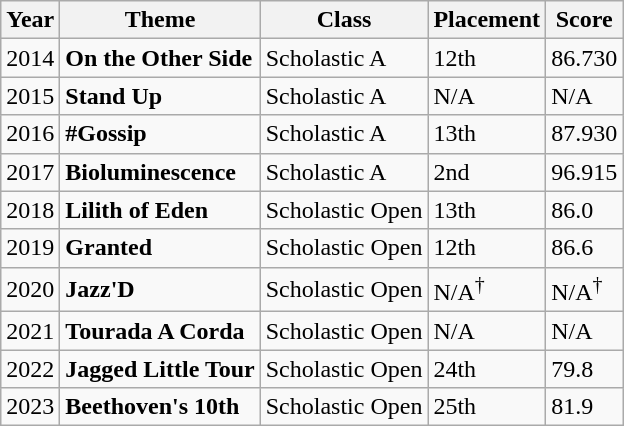<table class="wikitable">
<tr>
<th>Year</th>
<th>Theme</th>
<th>Class</th>
<th>Placement</th>
<th>Score</th>
</tr>
<tr>
<td>2014</td>
<td><strong>On the Other Side</strong></td>
<td>Scholastic A</td>
<td>12th</td>
<td>86.730</td>
</tr>
<tr>
<td>2015</td>
<td><strong>Stand Up</strong></td>
<td>Scholastic A</td>
<td>N/A</td>
<td>N/A</td>
</tr>
<tr>
<td>2016</td>
<td><strong>#Gossip</strong></td>
<td>Scholastic A</td>
<td>13th</td>
<td>87.930</td>
</tr>
<tr>
<td>2017</td>
<td><strong>Bioluminescence</strong></td>
<td>Scholastic A</td>
<td>2nd</td>
<td>96.915</td>
</tr>
<tr>
<td>2018</td>
<td><strong>Lilith of Eden</strong></td>
<td>Scholastic Open</td>
<td>13th</td>
<td>86.0</td>
</tr>
<tr>
<td>2019</td>
<td><strong>Granted</strong></td>
<td>Scholastic Open</td>
<td>12th</td>
<td>86.6</td>
</tr>
<tr>
<td>2020</td>
<td><strong>Jazz'D</strong></td>
<td>Scholastic Open</td>
<td>N/A<sup>†</sup></td>
<td>N/A<sup>†</sup></td>
</tr>
<tr>
<td>2021</td>
<td><strong>Tourada A Corda</strong></td>
<td>Scholastic Open</td>
<td>N/A</td>
<td>N/A</td>
</tr>
<tr>
<td>2022</td>
<td><strong>Jagged Little Tour</strong></td>
<td>Scholastic Open</td>
<td>24th</td>
<td>79.8</td>
</tr>
<tr>
<td>2023</td>
<td><strong>Beethoven's 10th</strong></td>
<td>Scholastic Open</td>
<td>25th</td>
<td>81.9</td>
</tr>
</table>
